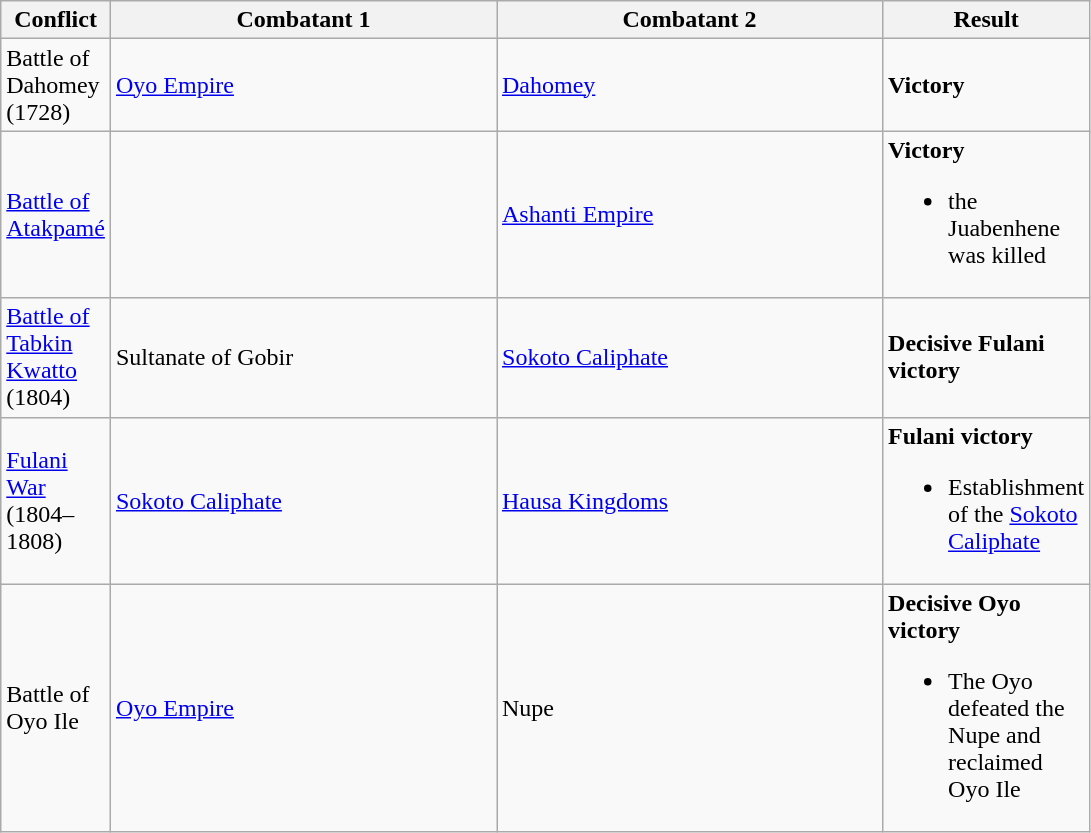<table class="wikitable sortable" style="text-align:left">
<tr>
<th width="50px"><strong>Conflict</strong></th>
<th width="250px"><strong>Combatant 1</strong></th>
<th width="250px"><strong>Combatant 2</strong></th>
<th width="75px"><strong>Result</strong></th>
</tr>
<tr>
<td>Battle of Dahomey<br>(1728)</td>
<td><a href='#'>Oyo Empire</a></td>
<td><a href='#'>Dahomey</a></td>
<td><strong>Victory</strong></td>
</tr>
<tr>
<td><a href='#'>Battle of Atakpamé</a></td>
<td></td>
<td><a href='#'>Ashanti Empire</a></td>
<td><strong>Victory</strong><br><ul><li>the Juabenhene was killed</li></ul></td>
</tr>
<tr>
<td><a href='#'>Battle of Tabkin Kwatto</a><br>(1804)</td>
<td>Sultanate of Gobir</td>
<td><a href='#'>Sokoto Caliphate</a></td>
<td><strong>Decisive Fulani victory</strong></td>
</tr>
<tr>
<td><a href='#'>Fulani War</a><br>(1804–1808)</td>
<td> <a href='#'>Sokoto Caliphate</a></td>
<td><a href='#'>Hausa Kingdoms</a></td>
<td><strong>Fulani victory</strong><br><ul><li>Establishment of the <a href='#'>Sokoto Caliphate</a></li></ul></td>
</tr>
<tr>
<td>Battle of Oyo Ile</td>
<td><a href='#'>Oyo Empire</a></td>
<td>Nupe</td>
<td><strong>Decisive Oyo victory</strong><br><ul><li>The Oyo defeated the Nupe and reclaimed Oyo Ile</li></ul></td>
</tr>
</table>
